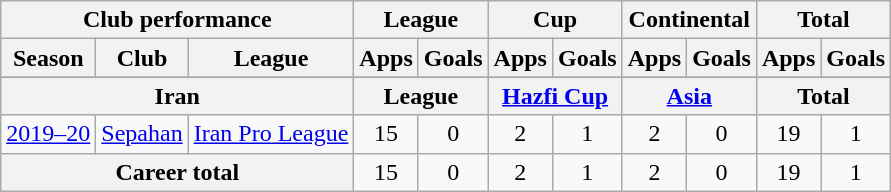<table class="wikitable" style="text-align:center">
<tr>
<th colspan=3>Club performance</th>
<th colspan=2>League</th>
<th colspan=2>Cup</th>
<th colspan=2>Continental</th>
<th colspan=2>Total</th>
</tr>
<tr>
<th>Season</th>
<th>Club</th>
<th>League</th>
<th>Apps</th>
<th>Goals</th>
<th>Apps</th>
<th>Goals</th>
<th>Apps</th>
<th>Goals</th>
<th>Apps</th>
<th>Goals</th>
</tr>
<tr>
</tr>
<tr>
<th colspan=3>Iran</th>
<th colspan=2>League</th>
<th colspan=2><a href='#'>Hazfi Cup</a></th>
<th colspan=2><a href='#'>Asia</a></th>
<th colspan=2>Total</th>
</tr>
<tr>
<td><a href='#'>2019–20</a></td>
<td rowspan="1"><a href='#'>Sepahan</a></td>
<td rowspan="1"><a href='#'>Iran Pro League</a></td>
<td>15</td>
<td>0</td>
<td>2</td>
<td>1</td>
<td>2</td>
<td>0</td>
<td>19</td>
<td>1</td>
</tr>
<tr>
<th colspan=3>Career total</th>
<td>15</td>
<td>0</td>
<td>2</td>
<td>1</td>
<td>2</td>
<td>0</td>
<td>19</td>
<td>1</td>
</tr>
</table>
